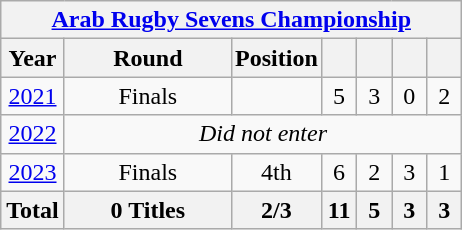<table class="wikitable" style="text-align: center;">
<tr>
<th colspan=10><a href='#'>Arab Rugby Sevens Championship</a></th>
</tr>
<tr>
<th>Year</th>
<th style="width:6.5em;">Round</th>
<th style="padding:2px;">Position</th>
<th style="width:1em;"></th>
<th style="width:1em;"></th>
<th style="width:1em;"></th>
<th style="width:1em;"></th>
</tr>
<tr>
<td> <a href='#'>2021</a></td>
<td>Finals</td>
<td></td>
<td>5</td>
<td>3</td>
<td>0</td>
<td>2</td>
</tr>
<tr>
<td> <a href='#'>2022</a></td>
<td colspan=6><em>Did not enter</em></td>
</tr>
<tr>
<td> <a href='#'>2023</a></td>
<td>Finals</td>
<td>4th</td>
<td>6</td>
<td>2</td>
<td>3</td>
<td>1</td>
</tr>
<tr>
<th>Total</th>
<th>0 Titles</th>
<th>2/3</th>
<th>11</th>
<th>5</th>
<th>3</th>
<th>3</th>
</tr>
</table>
